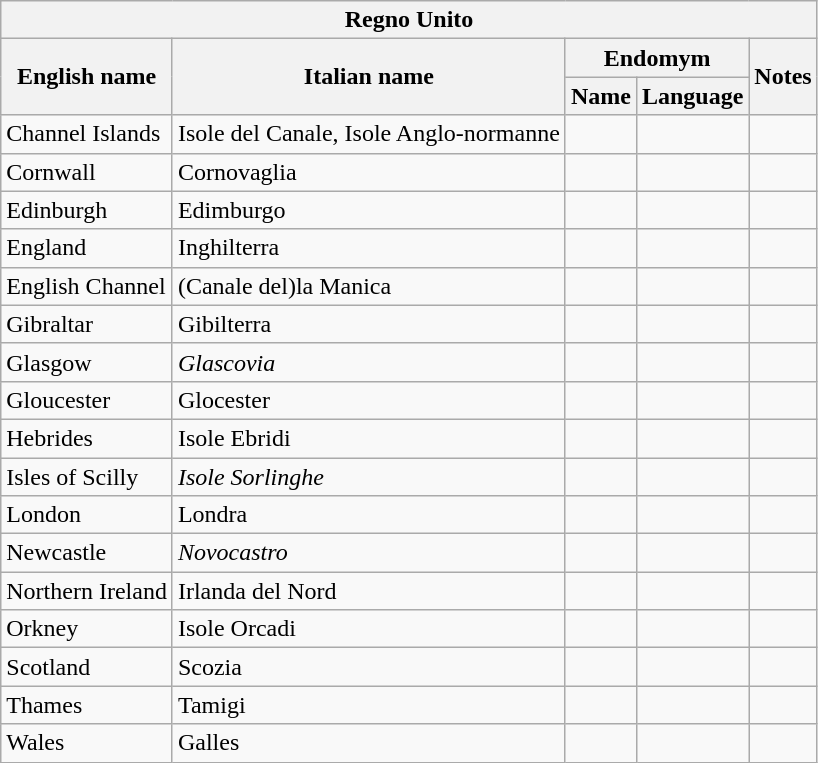<table class="wikitable sortable">
<tr>
<th colspan="5"> Regno Unito</th>
</tr>
<tr>
<th rowspan="2">English name</th>
<th rowspan="2">Italian name</th>
<th colspan="2">Endomym</th>
<th rowspan="2">Notes</th>
</tr>
<tr>
<th>Name</th>
<th>Language</th>
</tr>
<tr>
<td>Channel Islands</td>
<td>Isole del Canale, Isole Anglo-normanne</td>
<td></td>
<td></td>
<td></td>
</tr>
<tr>
<td>Cornwall</td>
<td>Cornovaglia</td>
<td></td>
<td></td>
<td></td>
</tr>
<tr>
<td>Edinburgh</td>
<td>Edimburgo</td>
<td></td>
<td></td>
<td></td>
</tr>
<tr>
<td>England</td>
<td>Inghilterra</td>
<td></td>
<td></td>
<td></td>
</tr>
<tr>
<td>English Channel</td>
<td>(Canale del)la Manica</td>
<td></td>
<td></td>
<td></td>
</tr>
<tr>
<td>Gibraltar</td>
<td>Gibilterra</td>
<td></td>
<td></td>
<td></td>
</tr>
<tr>
<td>Glasgow</td>
<td><em>Glascovia</em></td>
<td></td>
<td></td>
<td></td>
</tr>
<tr>
<td>Gloucester</td>
<td>Glocester</td>
<td></td>
<td></td>
<td></td>
</tr>
<tr>
<td>Hebrides</td>
<td>Isole Ebridi</td>
<td></td>
<td></td>
<td></td>
</tr>
<tr>
<td>Isles of Scilly</td>
<td><em>Isole Sorlinghe</em></td>
<td></td>
<td></td>
<td></td>
</tr>
<tr>
<td>London</td>
<td>Londra</td>
<td></td>
<td></td>
<td></td>
</tr>
<tr>
<td>Newcastle</td>
<td><em>Novocastro</em></td>
<td></td>
<td></td>
<td></td>
</tr>
<tr>
<td>Northern Ireland</td>
<td>Irlanda del Nord</td>
<td></td>
<td></td>
<td></td>
</tr>
<tr>
<td>Orkney</td>
<td>Isole Orcadi</td>
<td></td>
<td></td>
<td></td>
</tr>
<tr>
<td>Scotland</td>
<td>Scozia</td>
<td></td>
<td></td>
<td></td>
</tr>
<tr>
<td>Thames</td>
<td>Tamigi</td>
<td></td>
<td></td>
<td></td>
</tr>
<tr>
<td>Wales</td>
<td>Galles</td>
<td></td>
<td></td>
<td></td>
</tr>
</table>
